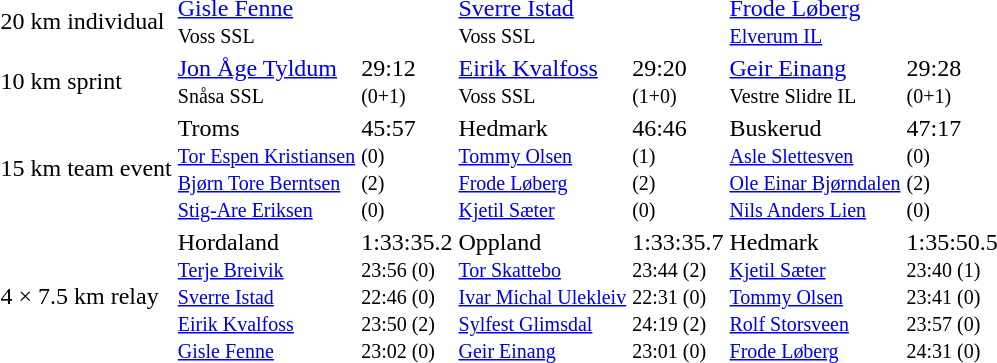<table>
<tr>
<td>20 km individual</td>
<td><a href='#'>Gisle Fenne</a><br><small>Voss SSL</small></td>
<td></td>
<td><a href='#'>Sverre Istad</a><br><small>Voss SSL</small></td>
<td></td>
<td><a href='#'>Frode Løberg</a><br><small><a href='#'>Elverum IL</a></small></td>
<td></td>
</tr>
<tr>
<td>10 km sprint</td>
<td><a href='#'>Jon Åge Tyldum</a><br><small>Snåsa SSL</small></td>
<td>29:12<br><small>(0+1)</small></td>
<td><a href='#'>Eirik Kvalfoss</a><br><small>Voss SSL</small></td>
<td>29:20<br><small>(1+0)</small></td>
<td><a href='#'>Geir Einang</a><br><small>Vestre Slidre IL</small></td>
<td>29:28<br><small>(0+1)</small></td>
</tr>
<tr>
<td>15 km team event</td>
<td>Troms<br><small><a href='#'>Tor Espen Kristiansen</a><br><a href='#'>Bjørn Tore Berntsen</a><br><a href='#'>Stig-Are Eriksen</a></small></td>
<td>45:57<br><small>(0)<br>(2)<br>(0)</small></td>
<td>Hedmark<br><small><a href='#'>Tommy Olsen</a><br><a href='#'>Frode Løberg</a><br><a href='#'>Kjetil Sæter</a></small></td>
<td>46:46<br><small>(1)<br>(2)<br>(0)</small></td>
<td>Buskerud<br><small><a href='#'>Asle Slettesven</a><br><a href='#'>Ole Einar Bjørndalen</a><br><a href='#'>Nils Anders Lien</a></small></td>
<td>47:17<br><small>(0)<br>(2)<br>(0)</small></td>
</tr>
<tr>
<td>4 × 7.5 km relay</td>
<td>Hordaland<br><small><a href='#'>Terje Breivik</a><br><a href='#'>Sverre Istad</a><br><a href='#'>Eirik Kvalfoss</a><br><a href='#'>Gisle Fenne</a></small></td>
<td>1:33:35.2<br><small>23:56 (0)<br>22:46 (0)<br>23:50 (2)<br>23:02 (0)</small></td>
<td>Oppland<br><small><a href='#'>Tor Skattebo</a><br><a href='#'>Ivar Michal Ulekleiv</a><br><a href='#'>Sylfest Glimsdal</a><br><a href='#'>Geir Einang</a></small></td>
<td>1:33:35.7<br><small>23:44 (2)<br>22:31 (0)<br>24:19 (2)<br>23:01 (0)</small></td>
<td>Hedmark<br><small><a href='#'>Kjetil Sæter</a><br><a href='#'>Tommy Olsen</a><br><a href='#'>Rolf Storsveen</a><br><a href='#'>Frode Løberg</a></small></td>
<td>1:35:50.5<br><small>23:40 (1)<br>23:41 (0)<br>23:57 (0)<br>24:31 (0)</small></td>
</tr>
</table>
